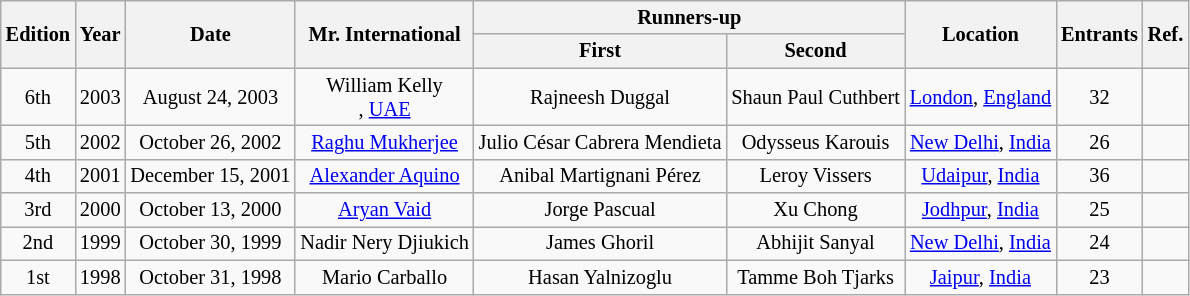<table class="wikitable sortable" style="font-size:85%; text-align:center;">
<tr>
<th rowspan="2">Edition</th>
<th rowspan="2">Year</th>
<th rowspan="2">Date</th>
<th rowspan="2">Mr. International</th>
<th colspan="2">Runners-up</th>
<th rowspan="2">Location</th>
<th rowspan="2">Entrants</th>
<th rowspan="2">Ref.</th>
</tr>
<tr>
<th>First</th>
<th>Second</th>
</tr>
<tr>
<td>6th</td>
<td>2003</td>
<td>August 24, 2003</td>
<td>William Kelly<br>, <a href='#'>UAE</a></td>
<td>Rajneesh Duggal<br></td>
<td>Shaun Paul Cuthbert<br></td>
<td><a href='#'>London</a>, <a href='#'>England</a></td>
<td>32</td>
<td></td>
</tr>
<tr>
<td>5th</td>
<td>2002</td>
<td>October 26, 2002</td>
<td><a href='#'>Raghu Mukherjee</a><br></td>
<td>Julio César Cabrera Mendieta<br></td>
<td>Odysseus Karouis<br></td>
<td><a href='#'>New Delhi</a>, <a href='#'>India</a></td>
<td>26</td>
<td></td>
</tr>
<tr>
<td>4th</td>
<td>2001</td>
<td>December 15, 2001</td>
<td><a href='#'>Alexander Aquino</a><br></td>
<td>Anibal Martignani Pérez<br></td>
<td>Leroy Vissers<br></td>
<td><a href='#'>Udaipur</a>, <a href='#'>India</a></td>
<td>36</td>
<td></td>
</tr>
<tr>
<td>3rd</td>
<td>2000</td>
<td>October 13, 2000</td>
<td><a href='#'>Aryan Vaid</a><br></td>
<td>Jorge Pascual<br></td>
<td>Xu Chong<br></td>
<td><a href='#'>Jodhpur</a>, <a href='#'>India</a></td>
<td>25</td>
<td></td>
</tr>
<tr>
<td>2nd</td>
<td>1999</td>
<td>October 30, 1999</td>
<td>Nadir Nery Djiukich<br></td>
<td>James Ghoril<br></td>
<td>Abhijit Sanyal<br></td>
<td><a href='#'>New Delhi</a>, <a href='#'>India</a></td>
<td>24</td>
<td></td>
</tr>
<tr>
<td>1st</td>
<td>1998</td>
<td>October 31, 1998</td>
<td>Mario Carballo<br></td>
<td>Hasan Yalnizoglu<br></td>
<td>Tamme Boh Tjarks<br></td>
<td><a href='#'>Jaipur</a>, <a href='#'>India</a></td>
<td>23</td>
<td></td>
</tr>
</table>
